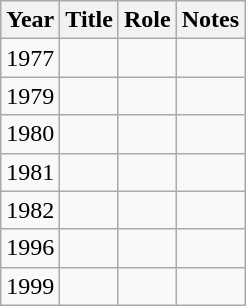<table class="wikitable sortable">
<tr>
<th>Year</th>
<th>Title</th>
<th>Role</th>
<th class="unsortable">Notes</th>
</tr>
<tr>
<td>1977</td>
<td><em></em></td>
<td></td>
</tr>
<tr>
<td>1979</td>
<td><em></em></td>
<td></td>
<td></td>
</tr>
<tr>
<td>1980</td>
<td><em></em></td>
<td></td>
<td></td>
</tr>
<tr>
<td>1981</td>
<td><em></em></td>
<td></td>
<td></td>
</tr>
<tr>
<td>1982</td>
<td><em></em></td>
<td></td>
<td></td>
</tr>
<tr>
<td>1996</td>
<td><em></em></td>
<td></td>
<td></td>
</tr>
<tr>
<td>1999</td>
<td><em></em></td>
<td></td>
<td></td>
</tr>
</table>
